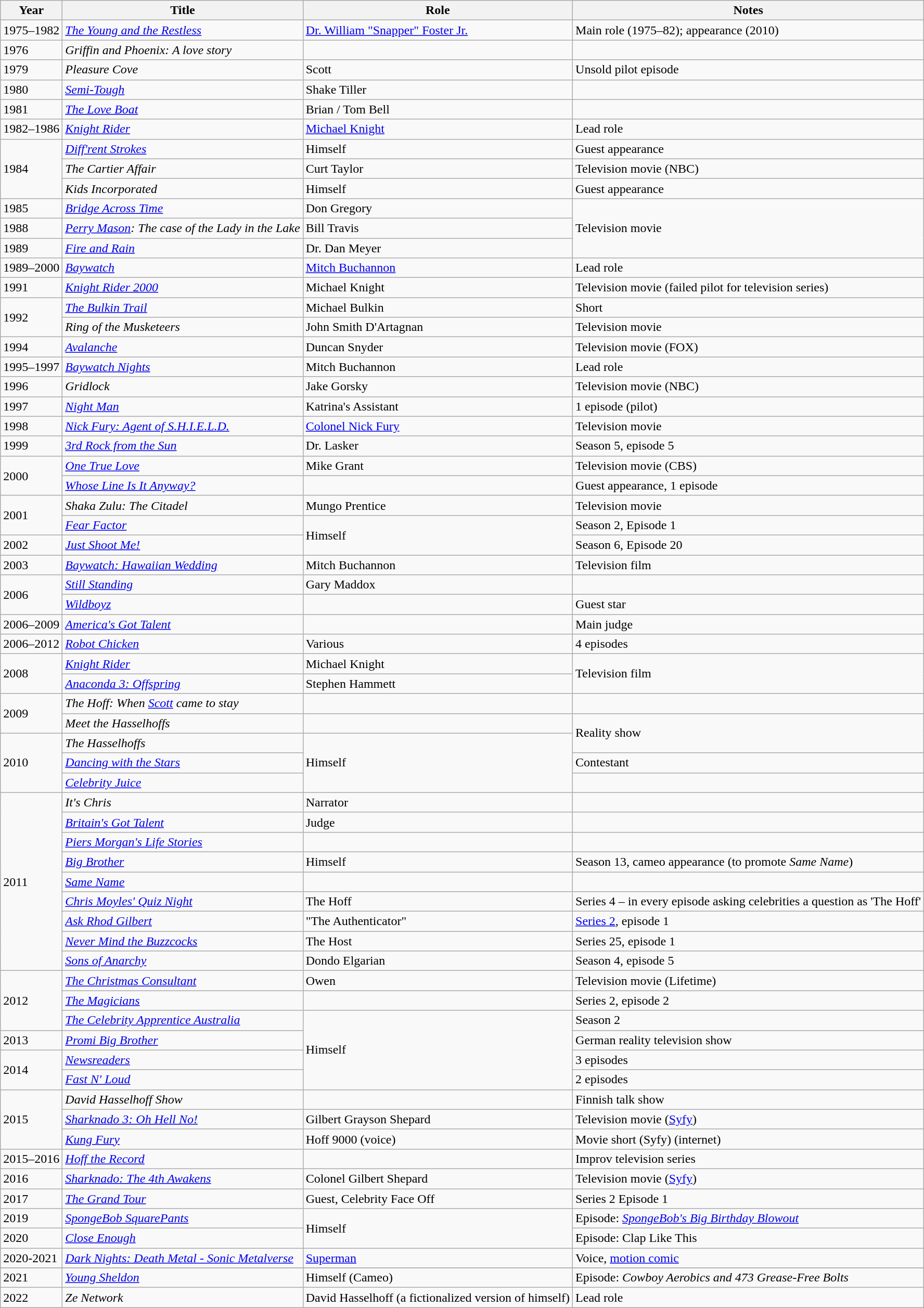<table class="wikitable sortable">
<tr>
<th>Year</th>
<th>Title</th>
<th>Role</th>
<th class="unsortable">Notes</th>
</tr>
<tr>
<td>1975–1982</td>
<td><em><a href='#'>The Young and the Restless</a></em></td>
<td><a href='#'>Dr. William "Snapper" Foster Jr.</a></td>
<td>Main role (1975–82); appearance (2010)</td>
</tr>
<tr>
<td>1976</td>
<td><em>Griffin and Phoenix: A love story</em></td>
<td></td>
<td></td>
</tr>
<tr>
<td>1979</td>
<td><em>Pleasure Cove</em></td>
<td>Scott</td>
<td>Unsold pilot episode</td>
</tr>
<tr>
<td>1980</td>
<td><em><a href='#'>Semi-Tough</a></em></td>
<td>Shake Tiller</td>
<td></td>
</tr>
<tr>
<td>1981</td>
<td><em><a href='#'>The Love Boat</a></em></td>
<td>Brian / Tom Bell</td>
<td></td>
</tr>
<tr>
<td>1982–1986</td>
<td><em><a href='#'>Knight Rider</a></em></td>
<td><a href='#'>Michael Knight</a></td>
<td>Lead role</td>
</tr>
<tr>
<td rowspan="3">1984</td>
<td><em><a href='#'>Diff'rent Strokes</a></em></td>
<td>Himself</td>
<td>Guest appearance</td>
</tr>
<tr>
<td><em>The Cartier Affair</em></td>
<td>Curt Taylor</td>
<td>Television movie (NBC)</td>
</tr>
<tr>
<td><em>Kids Incorporated</em></td>
<td>Himself</td>
<td>Guest appearance</td>
</tr>
<tr>
<td>1985</td>
<td><em><a href='#'>Bridge Across Time</a></em></td>
<td>Don Gregory</td>
<td rowspan="3">Television movie</td>
</tr>
<tr>
<td>1988</td>
<td><em><a href='#'>Perry Mason</a>: The case of the Lady in the Lake</em></td>
<td>Bill Travis</td>
</tr>
<tr>
<td>1989</td>
<td><em><a href='#'>Fire and Rain</a></em></td>
<td>Dr. Dan Meyer</td>
</tr>
<tr>
<td>1989–2000</td>
<td><em><a href='#'>Baywatch</a></em></td>
<td><a href='#'>Mitch Buchannon</a></td>
<td>Lead role</td>
</tr>
<tr>
<td>1991</td>
<td><em><a href='#'>Knight Rider 2000</a></em></td>
<td>Michael Knight</td>
<td>Television movie (failed pilot for television series)</td>
</tr>
<tr>
<td rowspan=2>1992</td>
<td><em><a href='#'>The Bulkin Trail</a></em></td>
<td>Michael Bulkin</td>
<td>Short</td>
</tr>
<tr>
<td><em>Ring of the Musketeers</em></td>
<td>John Smith D'Artagnan</td>
<td>Television movie</td>
</tr>
<tr>
<td>1994</td>
<td><em><a href='#'>Avalanche</a></em></td>
<td>Duncan Snyder</td>
<td>Television movie (FOX)</td>
</tr>
<tr>
<td>1995–1997</td>
<td><em><a href='#'>Baywatch Nights</a></em></td>
<td>Mitch Buchannon</td>
<td>Lead role</td>
</tr>
<tr>
<td>1996</td>
<td><em>Gridlock</em></td>
<td>Jake Gorsky</td>
<td>Television movie (NBC)</td>
</tr>
<tr>
<td>1997</td>
<td><em><a href='#'>Night Man</a></em></td>
<td>Katrina's Assistant</td>
<td>1 episode (pilot)</td>
</tr>
<tr>
<td>1998</td>
<td><em><a href='#'>Nick Fury: Agent of S.H.I.E.L.D.</a></em></td>
<td><a href='#'>Colonel Nick Fury</a></td>
<td>Television movie</td>
</tr>
<tr>
<td>1999</td>
<td><em><a href='#'>3rd Rock from the Sun</a></em></td>
<td>Dr. Lasker</td>
<td>Season 5, episode 5</td>
</tr>
<tr>
<td rowspan=2>2000</td>
<td><em><a href='#'>One True Love</a></em></td>
<td>Mike Grant</td>
<td>Television movie (CBS)</td>
</tr>
<tr>
<td><em><a href='#'>Whose Line Is It Anyway?</a></em></td>
<td></td>
<td>Guest appearance, 1 episode</td>
</tr>
<tr>
<td rowspan="2">2001</td>
<td><em>Shaka Zulu: The Citadel</em></td>
<td>Mungo Prentice</td>
<td>Television movie</td>
</tr>
<tr>
<td><em><a href='#'>Fear Factor</a></em></td>
<td rowspan="2">Himself</td>
<td>Season 2, Episode 1</td>
</tr>
<tr>
<td>2002</td>
<td><em><a href='#'>Just Shoot Me!</a></em></td>
<td>Season 6, Episode 20</td>
</tr>
<tr>
<td>2003</td>
<td><em><a href='#'>Baywatch: Hawaiian Wedding</a></em></td>
<td>Mitch Buchannon</td>
<td>Television film</td>
</tr>
<tr>
<td rowspan=2>2006</td>
<td><em><a href='#'>Still Standing</a></em></td>
<td>Gary Maddox</td>
<td></td>
</tr>
<tr>
<td><em><a href='#'>Wildboyz</a></em></td>
<td></td>
<td>Guest star</td>
</tr>
<tr>
<td>2006–2009</td>
<td><em><a href='#'>America's Got Talent</a></em></td>
<td></td>
<td>Main judge</td>
</tr>
<tr>
<td>2006–2012</td>
<td><em><a href='#'>Robot Chicken</a></em></td>
<td>Various</td>
<td>4 episodes</td>
</tr>
<tr>
<td rowspan="2">2008</td>
<td><em><a href='#'>Knight Rider</a></em></td>
<td>Michael Knight</td>
<td rowspan="2">Television film</td>
</tr>
<tr>
<td><em><a href='#'>Anaconda 3: Offspring</a></em></td>
<td>Stephen Hammett</td>
</tr>
<tr>
<td rowspan=2>2009</td>
<td><em>The Hoff: When <a href='#'>Scott</a> came to stay</em></td>
<td></td>
<td></td>
</tr>
<tr>
<td><em>Meet the Hasselhoffs</em></td>
<td></td>
<td rowspan="2">Reality show</td>
</tr>
<tr>
<td rowspan=3>2010</td>
<td><em>The Hasselhoffs</em></td>
<td rowspan="3">Himself</td>
</tr>
<tr>
<td><em><a href='#'>Dancing with the Stars</a></em></td>
<td>Contestant</td>
</tr>
<tr>
<td><em><a href='#'>Celebrity Juice</a></em></td>
<td></td>
</tr>
<tr>
<td rowspan=9>2011</td>
<td><em>It's Chris</em></td>
<td>Narrator</td>
<td></td>
</tr>
<tr>
<td><em><a href='#'>Britain's Got Talent</a></em></td>
<td>Judge</td>
<td></td>
</tr>
<tr>
<td><em><a href='#'>Piers Morgan's Life Stories</a></em></td>
<td></td>
<td></td>
</tr>
<tr>
<td><em><a href='#'>Big Brother</a></em></td>
<td>Himself</td>
<td>Season 13, cameo appearance (to promote <em>Same Name</em>)</td>
</tr>
<tr>
<td><em><a href='#'>Same Name</a></em></td>
<td></td>
<td></td>
</tr>
<tr>
<td><em><a href='#'>Chris Moyles' Quiz Night</a></em></td>
<td>The Hoff</td>
<td>Series 4 – in every episode asking celebrities a question as 'The Hoff'</td>
</tr>
<tr>
<td><em><a href='#'>Ask Rhod Gilbert</a></em></td>
<td>"The Authenticator"</td>
<td><a href='#'>Series 2</a>, episode 1</td>
</tr>
<tr>
<td><em><a href='#'>Never Mind the Buzzcocks</a></em></td>
<td>The Host</td>
<td>Series 25, episode 1</td>
</tr>
<tr>
<td><em><a href='#'>Sons of Anarchy</a></em></td>
<td>Dondo Elgarian</td>
<td>Season 4, episode 5</td>
</tr>
<tr>
<td rowspan=3>2012</td>
<td><em><a href='#'>The Christmas Consultant</a></em></td>
<td>Owen</td>
<td>Television movie (Lifetime)</td>
</tr>
<tr>
<td><em><a href='#'>The Magicians</a></em></td>
<td></td>
<td>Series 2, episode 2</td>
</tr>
<tr>
<td><em><a href='#'>The Celebrity Apprentice Australia</a></em></td>
<td rowspan="4">Himself</td>
<td>Season 2</td>
</tr>
<tr>
<td>2013</td>
<td><em><a href='#'>Promi Big Brother</a></em></td>
<td>German reality television show</td>
</tr>
<tr>
<td rowspan=2>2014</td>
<td><em><a href='#'>Newsreaders</a></em></td>
<td>3 episodes</td>
</tr>
<tr>
<td><em><a href='#'>Fast N' Loud</a></em></td>
<td>2 episodes</td>
</tr>
<tr>
<td rowspan="3">2015</td>
<td><em>David Hasselhoff Show</em></td>
<td></td>
<td>Finnish talk show</td>
</tr>
<tr>
<td><em><a href='#'>Sharknado 3: Oh Hell No!</a></em></td>
<td>Gilbert Grayson Shepard</td>
<td>Television movie (<a href='#'>Syfy</a>)</td>
</tr>
<tr>
<td><em><a href='#'>Kung Fury</a></em></td>
<td>Hoff 9000 (voice)</td>
<td>Movie short (Syfy) (internet)</td>
</tr>
<tr>
<td>2015–2016</td>
<td><em><a href='#'>Hoff the Record</a></em></td>
<td></td>
<td>Improv television series</td>
</tr>
<tr>
<td>2016</td>
<td><em><a href='#'>Sharknado: The 4th Awakens</a></em></td>
<td>Colonel Gilbert Shepard</td>
<td>Television movie (<a href='#'>Syfy</a>)</td>
</tr>
<tr>
<td>2017</td>
<td><em><a href='#'>The Grand Tour</a></em></td>
<td>Guest, Celebrity Face Off</td>
<td>Series 2 Episode 1</td>
</tr>
<tr>
<td>2019</td>
<td><em><a href='#'>SpongeBob SquarePants</a></em></td>
<td rowspan="2">Himself</td>
<td>Episode: <em><a href='#'>SpongeBob's Big Birthday Blowout</a></em></td>
</tr>
<tr>
<td>2020</td>
<td><em><a href='#'>Close Enough</a></em></td>
<td>Episode: Clap Like This</td>
</tr>
<tr>
<td>2020-2021</td>
<td><em><a href='#'>Dark Nights: Death Metal - Sonic Metalverse</a></em></td>
<td><a href='#'>Superman</a></td>
<td>Voice, <a href='#'>motion comic</a></td>
</tr>
<tr>
</tr>
<tr>
<td>2021</td>
<td><em><a href='#'>Young Sheldon</a></em></td>
<td>Himself (Cameo)</td>
<td>Episode: <em>Cowboy Aerobics and 473 Grease-Free Bolts</em> </td>
</tr>
<tr>
<td>2022</td>
<td><em>Ze Network</em></td>
<td>David Hasselhoff (a fictionalized version of himself)</td>
<td>Lead role</td>
</tr>
</table>
